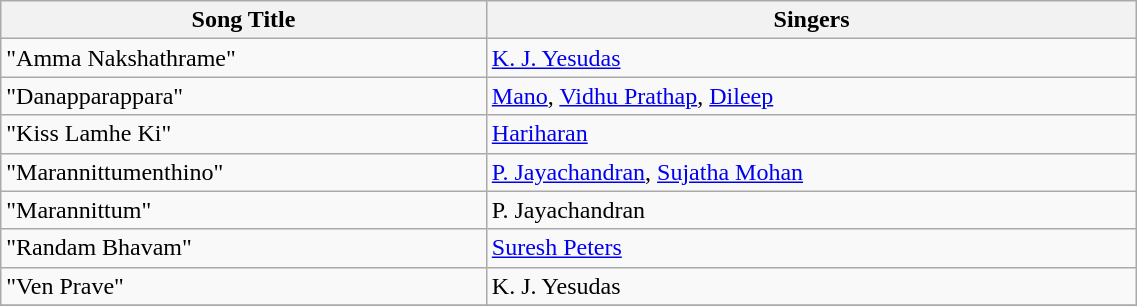<table class="wikitable" width="60%">
<tr>
<th>Song Title</th>
<th>Singers</th>
</tr>
<tr>
<td>"Amma Nakshathrame"</td>
<td><a href='#'>K. J. Yesudas</a></td>
</tr>
<tr>
<td>"Danapparappara"</td>
<td><a href='#'>Mano</a>, <a href='#'>Vidhu Prathap</a>, <a href='#'>Dileep</a></td>
</tr>
<tr>
<td>"Kiss Lamhe Ki"</td>
<td><a href='#'>Hariharan</a></td>
</tr>
<tr>
<td>"Marannittumenthino"</td>
<td><a href='#'>P. Jayachandran</a>, <a href='#'>Sujatha Mohan</a></td>
</tr>
<tr>
<td>"Marannittum"</td>
<td>P. Jayachandran</td>
</tr>
<tr>
<td>"Randam Bhavam"</td>
<td><a href='#'>Suresh Peters</a></td>
</tr>
<tr>
<td>"Ven Prave"</td>
<td>K. J. Yesudas</td>
</tr>
<tr>
</tr>
</table>
